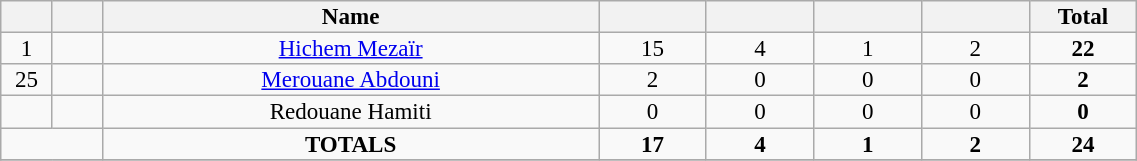<table class="wikitable sortable alternance"  style="font-size:96%; text-align:center; line-height:14px; width:60%;">
<tr>
<th width=15></th>
<th width=15></th>
<th width=210>Name</th>
<th width=40></th>
<th width=40></th>
<th width=40></th>
<th width=40></th>
<th width=40>Total</th>
</tr>
<tr>
<td>1</td>
<td></td>
<td><a href='#'>Hichem Mezaïr</a></td>
<td>15</td>
<td>4</td>
<td>1</td>
<td>2</td>
<td><strong>22</strong></td>
</tr>
<tr>
<td>25</td>
<td></td>
<td><a href='#'>Merouane Abdouni</a></td>
<td>2</td>
<td>0</td>
<td>0</td>
<td>0</td>
<td><strong>2</strong></td>
</tr>
<tr>
<td></td>
<td></td>
<td>Redouane Hamiti</td>
<td>0</td>
<td>0</td>
<td>0</td>
<td>0</td>
<td><strong>0</strong></td>
</tr>
<tr>
<td colspan="2"></td>
<td><strong>TOTALS</strong></td>
<td><strong>17</strong></td>
<td><strong>4</strong></td>
<td><strong>1</strong></td>
<td><strong>2</strong></td>
<td><strong>24</strong></td>
</tr>
<tr>
</tr>
</table>
